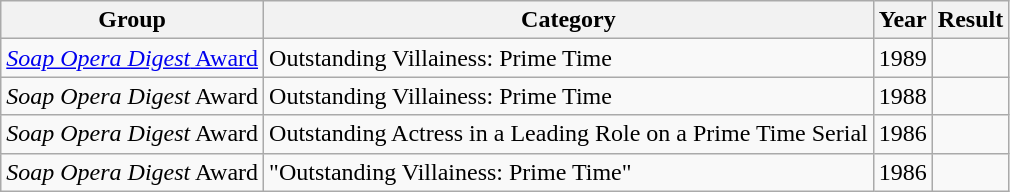<table class="wikitable">
<tr>
<th>Group</th>
<th>Category</th>
<th>Year</th>
<th>Result</th>
</tr>
<tr>
<td><a href='#'><em>Soap Opera Digest</em> Award</a></td>
<td>Outstanding Villainess: Prime Time</td>
<td>1989</td>
<td></td>
</tr>
<tr>
<td><em>Soap Opera Digest</em> Award</td>
<td>Outstanding Villainess: Prime Time</td>
<td>1988</td>
<td></td>
</tr>
<tr>
<td><em>Soap Opera Digest</em> Award</td>
<td>Outstanding Actress in a Leading Role on a Prime Time Serial</td>
<td>1986</td>
<td></td>
</tr>
<tr>
<td><em>Soap Opera Digest</em> Award</td>
<td>"Outstanding Villainess: Prime Time"</td>
<td>1986</td>
<td></td>
</tr>
</table>
